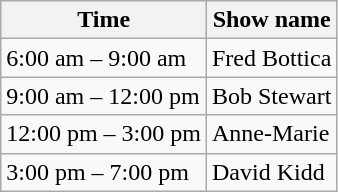<table class="wikitable">
<tr>
<th>Time</th>
<th>Show name</th>
</tr>
<tr>
<td>6:00 am – 9:00 am</td>
<td>Fred Bottica</td>
</tr>
<tr>
<td>9:00 am – 12:00 pm</td>
<td>Bob Stewart</td>
</tr>
<tr>
<td>12:00 pm – 3:00 pm</td>
<td>Anne-Marie</td>
</tr>
<tr>
<td>3:00 pm – 7:00 pm</td>
<td>David Kidd</td>
</tr>
</table>
